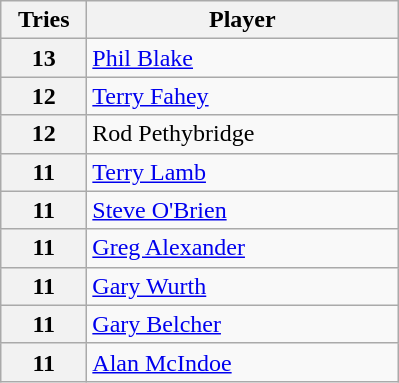<table class="wikitable" style="text-align:left;">
<tr>
<th width=50>Tries</th>
<th width=200>Player</th>
</tr>
<tr>
<th>13</th>
<td> <a href='#'>Phil Blake</a></td>
</tr>
<tr>
<th>12</th>
<td> <a href='#'>Terry Fahey</a></td>
</tr>
<tr>
<th>12</th>
<td> Rod Pethybridge</td>
</tr>
<tr>
<th>11</th>
<td> <a href='#'>Terry Lamb</a></td>
</tr>
<tr>
<th>11</th>
<td> <a href='#'>Steve O'Brien</a></td>
</tr>
<tr>
<th>11</th>
<td> <a href='#'>Greg Alexander</a></td>
</tr>
<tr>
<th>11</th>
<td> <a href='#'>Gary Wurth</a></td>
</tr>
<tr>
<th>11</th>
<td> <a href='#'>Gary Belcher</a></td>
</tr>
<tr>
<th>11</th>
<td> <a href='#'>Alan McIndoe</a></td>
</tr>
</table>
